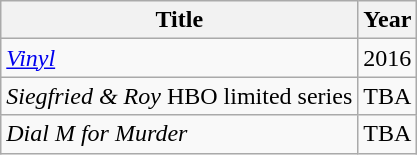<table class="wikitable">
<tr>
<th>Title</th>
<th>Year</th>
</tr>
<tr>
<td><em><a href='#'>Vinyl</a></em></td>
<td>2016</td>
</tr>
<tr>
<td><em>Siegfried & Roy</em> HBO limited series</td>
<td>TBA</td>
</tr>
<tr>
<td><em>Dial M for Murder</em></td>
<td>TBA</td>
</tr>
</table>
